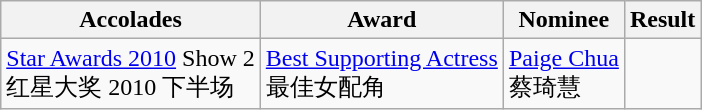<table class="wikitable">
<tr>
<th>Accolades</th>
<th>Award</th>
<th>Nominee</th>
<th>Result</th>
</tr>
<tr>
<td><a href='#'>Star Awards 2010</a> Show 2 <br> 红星大奖 2010 下半场</td>
<td><a href='#'>Best Supporting Actress</a> <br> 最佳女配角</td>
<td><a href='#'>Paige Chua</a> <br> 蔡琦慧</td>
<td></td>
</tr>
</table>
